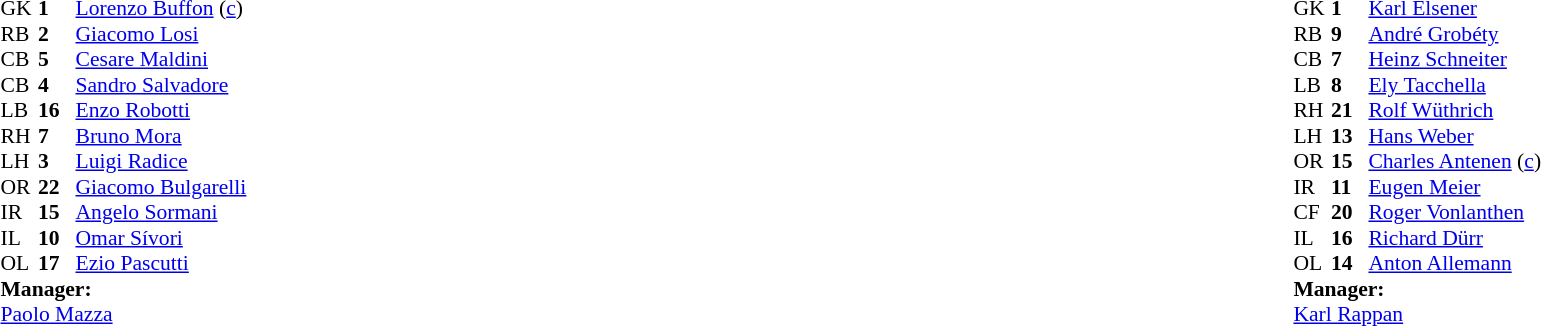<table width="100%">
<tr>
<td valign="top" width="50%"><br><table style="font-size: 90%" cellspacing="0" cellpadding="0">
<tr>
<th width="25"></th>
<th width="25"></th>
</tr>
<tr>
<td>GK</td>
<td><strong>1</strong></td>
<td><a href='#'>Lorenzo Buffon</a> (<a href='#'>c</a>)</td>
</tr>
<tr>
<td>RB</td>
<td><strong>2</strong></td>
<td><a href='#'>Giacomo Losi</a></td>
</tr>
<tr>
<td>CB</td>
<td><strong>5</strong></td>
<td><a href='#'>Cesare Maldini</a></td>
</tr>
<tr>
<td>CB</td>
<td><strong>4</strong></td>
<td><a href='#'>Sandro Salvadore</a></td>
</tr>
<tr>
<td>LB</td>
<td><strong>16</strong></td>
<td><a href='#'>Enzo Robotti</a></td>
</tr>
<tr>
<td>RH</td>
<td><strong>7</strong></td>
<td><a href='#'>Bruno Mora</a></td>
</tr>
<tr>
<td>LH</td>
<td><strong>3</strong></td>
<td><a href='#'>Luigi Radice</a></td>
</tr>
<tr>
<td>OR</td>
<td><strong>22</strong></td>
<td><a href='#'>Giacomo Bulgarelli</a></td>
</tr>
<tr>
<td>IR</td>
<td><strong>15</strong></td>
<td><a href='#'>Angelo Sormani</a></td>
</tr>
<tr>
<td>IL</td>
<td><strong>10</strong></td>
<td><a href='#'>Omar Sívori</a></td>
</tr>
<tr>
<td>OL</td>
<td><strong>17</strong></td>
<td><a href='#'>Ezio Pascutti</a></td>
</tr>
<tr>
<td colspan="3"><strong>Manager:</strong></td>
</tr>
<tr>
<td colspan="3"><a href='#'>Paolo Mazza</a></td>
</tr>
</table>
</td>
<td valign="top" width="50%"><br><table style="font-size: 90%" cellspacing="0" cellpadding="0" align=center>
<tr>
<th width="25"></th>
<th width="25"></th>
</tr>
<tr>
<td>GK</td>
<td><strong>1</strong></td>
<td><a href='#'>Karl Elsener</a></td>
</tr>
<tr>
<td>RB</td>
<td><strong>9</strong></td>
<td><a href='#'>André Grobéty</a></td>
</tr>
<tr>
<td>CB</td>
<td><strong>7</strong></td>
<td><a href='#'>Heinz Schneiter</a></td>
</tr>
<tr>
<td>LB</td>
<td><strong>8</strong></td>
<td><a href='#'>Ely Tacchella</a></td>
</tr>
<tr>
<td>RH</td>
<td><strong>21</strong></td>
<td><a href='#'>Rolf Wüthrich</a></td>
</tr>
<tr>
<td>LH</td>
<td><strong>13</strong></td>
<td><a href='#'>Hans Weber</a></td>
</tr>
<tr>
<td>OR</td>
<td><strong>15</strong></td>
<td><a href='#'>Charles Antenen</a> (<a href='#'>c</a>)</td>
</tr>
<tr>
<td>IR</td>
<td><strong>11</strong></td>
<td><a href='#'>Eugen Meier</a></td>
</tr>
<tr>
<td>CF</td>
<td><strong>20</strong></td>
<td><a href='#'>Roger Vonlanthen</a></td>
</tr>
<tr>
<td>IL</td>
<td><strong>16</strong></td>
<td><a href='#'>Richard Dürr</a></td>
</tr>
<tr>
<td>OL</td>
<td><strong>14</strong></td>
<td><a href='#'>Anton Allemann</a></td>
</tr>
<tr>
<td colspan="3"><strong>Manager:</strong></td>
</tr>
<tr>
<td colspan="3"><a href='#'>Karl Rappan</a></td>
</tr>
</table>
</td>
</tr>
</table>
